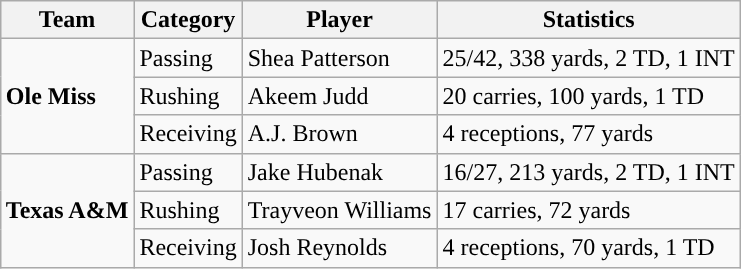<table class="wikitable" style="float: right;">
<tr>
<th>Team</th>
<th>Category</th>
<th>Player</th>
<th>Statistics</th>
</tr>
<tr>
<td rowspan=3><strong>Ole Miss</strong></td>
<td>Passing</td>
<td>Shea Patterson</td>
<td>25/42, 338 yards, 2 TD, 1 INT</td>
</tr>
<tr>
<td>Rushing</td>
<td>Akeem Judd</td>
<td>20 carries, 100 yards, 1 TD</td>
</tr>
<tr>
<td>Receiving</td>
<td>A.J. Brown</td>
<td>4 receptions, 77 yards</td>
</tr>
<tr>
<td rowspan=3><strong>Texas A&M</strong></td>
<td>Passing</td>
<td>Jake Hubenak</td>
<td>16/27, 213 yards, 2 TD, 1 INT</td>
</tr>
<tr>
<td>Rushing</td>
<td>Trayveon Williams</td>
<td>17 carries, 72 yards</td>
</tr>
<tr>
<td>Receiving</td>
<td>Josh Reynolds</td>
<td>4 receptions, 70 yards, 1 TD</td>
</tr>
</table>
